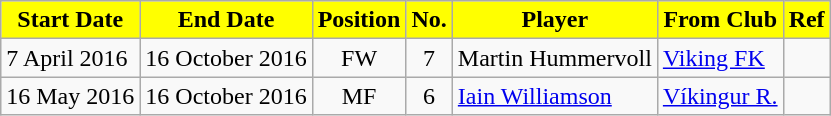<table class="wikitable sortable">
<tr>
<th style="background:#ffff00; color:black;">Start Date</th>
<th style="background:#ffff00; color:black;">End Date</th>
<th style="background:#ffff00; color:black;">Position</th>
<th style="background:#ffff00; color:black;">No.</th>
<th style="background:#ffff00; color:black;">Player</th>
<th style="background:#ffff00; color:black;">From Club</th>
<th style="background:#ffff00; color:black;">Ref</th>
</tr>
<tr>
<td>7 April 2016</td>
<td>16 October 2016</td>
<td style="text-align:center;">FW</td>
<td style="text-align:center;">7</td>
<td style="text-align:left;"> Martin Hummervoll</td>
<td style="text-align:left;"> <a href='#'>Viking FK</a></td>
<td></td>
</tr>
<tr>
<td>16 May 2016</td>
<td>16 October 2016</td>
<td style="text-align:center;">MF</td>
<td style="text-align:center;">6</td>
<td style="text-align:left;"> <a href='#'>Iain Williamson</a></td>
<td style="text-align:left;"> <a href='#'>Víkingur R.</a></td>
<td></td>
</tr>
</table>
